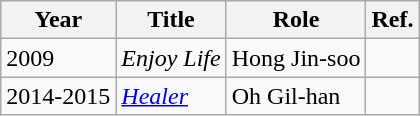<table class="wikitable sortable">
<tr>
<th>Year</th>
<th>Title</th>
<th>Role</th>
<th>Ref.</th>
</tr>
<tr>
<td>2009</td>
<td><em>Enjoy Life</em></td>
<td>Hong Jin-soo</td>
<td></td>
</tr>
<tr>
<td>2014-2015</td>
<td><em><a href='#'>Healer</a></em></td>
<td>Oh Gil-han</td>
<td></td>
</tr>
</table>
